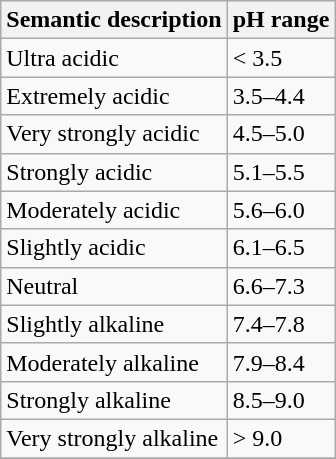<table class="wikitable" style="align: center;">
<tr>
<th>Semantic description</th>
<th>pH range</th>
</tr>
<tr>
<td>Ultra acidic</td>
<td>< 3.5</td>
</tr>
<tr>
<td>Extremely acidic</td>
<td>3.5–4.4</td>
</tr>
<tr>
<td>Very strongly acidic</td>
<td>4.5–5.0</td>
</tr>
<tr>
<td>Strongly acidic</td>
<td>5.1–5.5</td>
</tr>
<tr>
<td>Moderately acidic</td>
<td>5.6–6.0</td>
</tr>
<tr>
<td>Slightly acidic</td>
<td>6.1–6.5</td>
</tr>
<tr>
<td>Neutral</td>
<td>6.6–7.3</td>
</tr>
<tr>
<td>Slightly alkaline</td>
<td>7.4–7.8</td>
</tr>
<tr>
<td>Moderately alkaline</td>
<td>7.9–8.4</td>
</tr>
<tr>
<td>Strongly alkaline</td>
<td>8.5–9.0</td>
</tr>
<tr>
<td>Very strongly alkaline</td>
<td>> 9.0</td>
</tr>
<tr>
</tr>
</table>
